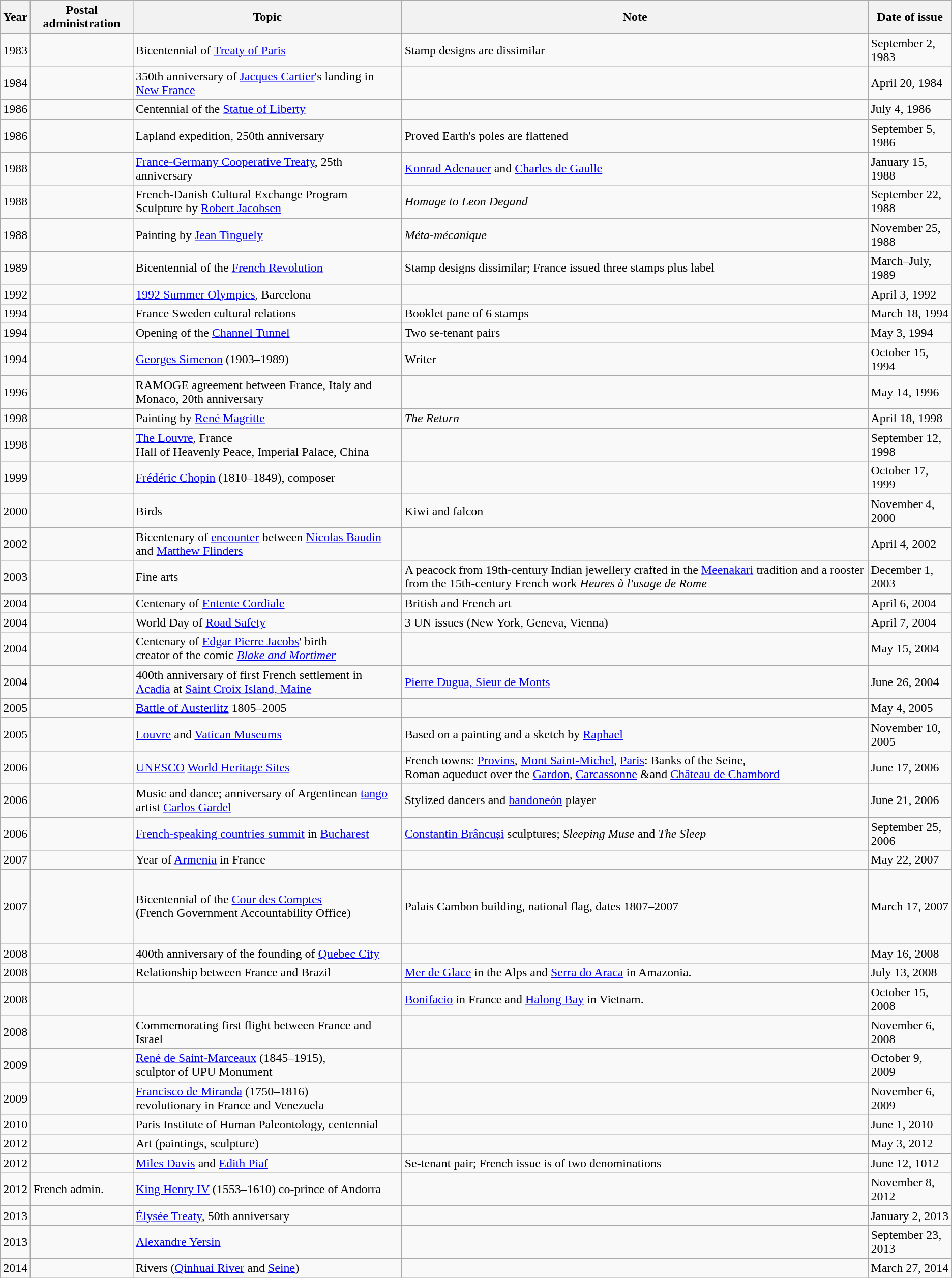<table class="wikitable">
<tr>
<th>Year</th>
<th>Postal administration</th>
<th>Topic</th>
<th>Note</th>
<th>Date of issue</th>
</tr>
<tr>
<td>1983</td>
<td></td>
<td>Bicentennial of <a href='#'>Treaty of Paris</a></td>
<td>Stamp designs are dissimilar</td>
<td>September 2, 1983</td>
</tr>
<tr>
<td>1984</td>
<td></td>
<td>350th anniversary of <a href='#'>Jacques Cartier</a>'s landing in <a href='#'>New France</a></td>
<td></td>
<td>April 20, 1984</td>
</tr>
<tr>
<td>1986</td>
<td></td>
<td>Centennial of the <a href='#'>Statue of Liberty</a></td>
<td></td>
<td>July 4, 1986</td>
</tr>
<tr>
<td>1986</td>
<td></td>
<td>Lapland expedition, 250th anniversary</td>
<td>Proved Earth's poles are flattened</td>
<td>September 5, 1986</td>
</tr>
<tr>
<td>1988</td>
<td></td>
<td><a href='#'>France-Germany Cooperative Treaty</a>, 25th anniversary</td>
<td><a href='#'>Konrad Adenauer</a> and <a href='#'>Charles de Gaulle</a></td>
<td>January 15, 1988</td>
</tr>
<tr>
<td>1988</td>
<td></td>
<td>French-Danish Cultural Exchange Program <br>Sculpture by <a href='#'>Robert Jacobsen</a></td>
<td><em>Homage to Leon Degand</em></td>
<td>September 22, 1988</td>
</tr>
<tr>
<td>1988</td>
<td></td>
<td>Painting by <a href='#'>Jean Tinguely</a></td>
<td><em>Méta-mécanique</em></td>
<td>November 25, 1988</td>
</tr>
<tr>
<td>1989</td>
<td></td>
<td>Bicentennial of the <a href='#'>French Revolution</a></td>
<td>Stamp designs dissimilar; France issued three stamps plus label</td>
<td>March–July, 1989</td>
</tr>
<tr>
<td>1992</td>
<td></td>
<td><a href='#'>1992 Summer Olympics</a>, Barcelona</td>
<td></td>
<td>April 3, 1992</td>
</tr>
<tr>
<td>1994</td>
<td></td>
<td>France Sweden cultural relations</td>
<td>Booklet pane of 6 stamps</td>
<td>March 18, 1994</td>
</tr>
<tr>
<td>1994</td>
<td></td>
<td>Opening of the <a href='#'>Channel Tunnel</a></td>
<td>Two se-tenant pairs</td>
<td>May 3, 1994</td>
</tr>
<tr>
<td>1994</td>
<td> <br> </td>
<td><a href='#'>Georges Simenon</a> (1903–1989)</td>
<td>Writer</td>
<td>October 15, 1994</td>
</tr>
<tr>
<td>1996</td>
<td> <br> </td>
<td>RAMOGE agreement between France, Italy and Monaco, 20th anniversary</td>
<td></td>
<td>May 14, 1996</td>
</tr>
<tr>
<td>1998</td>
<td></td>
<td>Painting by <a href='#'>René Magritte</a></td>
<td><em>The Return</em></td>
<td>April 18, 1998</td>
</tr>
<tr>
<td>1998</td>
<td></td>
<td><a href='#'>The Louvre</a>, France <br>Hall of Heavenly Peace, Imperial Palace, China</td>
<td></td>
<td>September 12, 1998</td>
</tr>
<tr>
<td>1999</td>
<td></td>
<td><a href='#'>Frédéric Chopin</a> (1810–1849), composer</td>
<td></td>
<td>October 17, 1999</td>
</tr>
<tr>
<td>2000</td>
<td></td>
<td>Birds</td>
<td>Kiwi and falcon</td>
<td>November 4, 2000</td>
</tr>
<tr>
<td>2002</td>
<td></td>
<td>Bicentenary of <a href='#'>encounter</a> between <a href='#'>Nicolas Baudin</a> and <a href='#'>Matthew Flinders</a></td>
<td></td>
<td>April 4, 2002</td>
</tr>
<tr>
<td>2003</td>
<td></td>
<td>Fine arts</td>
<td>A peacock from 19th-century Indian jewellery crafted in the <a href='#'>Meenakari</a> tradition and a rooster from the 15th-century French work <em>Heures à l'usage de Rome</em></td>
<td>December 1, 2003</td>
</tr>
<tr>
<td>2004</td>
<td></td>
<td>Centenary of <a href='#'>Entente Cordiale</a></td>
<td>British and French art</td>
<td>April 6, 2004</td>
</tr>
<tr>
<td>2004</td>
<td><br></td>
<td>World Day of <a href='#'>Road Safety</a></td>
<td>3 UN issues (New York, Geneva, Vienna)</td>
<td>April 7, 2004</td>
</tr>
<tr>
<td>2004</td>
<td></td>
<td>Centenary of <a href='#'>Edgar Pierre Jacobs</a>' birth<br>creator of the comic <em><a href='#'>Blake and Mortimer</a></em></td>
<td></td>
<td>May 15, 2004</td>
</tr>
<tr>
<td>2004</td>
<td></td>
<td>400th anniversary of first French settlement in <a href='#'>Acadia</a> at <a href='#'>Saint Croix Island, Maine</a></td>
<td><a href='#'>Pierre Dugua, Sieur de Monts</a></td>
<td>June 26, 2004</td>
</tr>
<tr>
<td>2005</td>
<td></td>
<td><a href='#'>Battle of Austerlitz</a> 1805–2005</td>
<td></td>
<td>May 4, 2005</td>
</tr>
<tr>
<td>2005</td>
<td></td>
<td><a href='#'>Louvre</a> and <a href='#'>Vatican Museums</a></td>
<td>Based on a painting and a sketch by <a href='#'>Raphael</a></td>
<td>November 10, 2005</td>
</tr>
<tr>
<td>2006</td>
<td></td>
<td><a href='#'>UNESCO</a> <a href='#'>World Heritage Sites</a></td>
<td>French towns: <a href='#'>Provins</a>, <a href='#'>Mont Saint-Michel</a>, <a href='#'>Paris</a>: Banks of the Seine, <br>Roman aqueduct over the <a href='#'>Gardon</a>, <a href='#'>Carcassonne</a> &and <a href='#'>Château de Chambord</a></td>
<td>June 17, 2006</td>
</tr>
<tr>
<td>2006</td>
<td></td>
<td>Music and dance; anniversary of Argentinean <a href='#'>tango</a> artist <a href='#'>Carlos Gardel</a></td>
<td>Stylized dancers and <a href='#'>bandoneón</a> player</td>
<td>June 21, 2006</td>
</tr>
<tr>
<td>2006</td>
<td></td>
<td><a href='#'>French-speaking countries summit</a> in <a href='#'>Bucharest</a></td>
<td><a href='#'>Constantin Brâncuși</a> sculptures; <em>Sleeping Muse</em> and <em>The Sleep</em></td>
<td>September 25, 2006</td>
</tr>
<tr>
<td>2007</td>
<td></td>
<td>Year of <a href='#'>Armenia</a> in France</td>
<td></td>
<td>May 22, 2007</td>
</tr>
<tr>
<td>2007</td>
<td> <br>  <br>  <br>  <br>  <br></td>
<td>Bicentennial of the <a href='#'>Cour des Comptes</a> <br>(French Government Accountability Office)</td>
<td>Palais Cambon building, national flag, dates 1807–2007</td>
<td>March 17, 2007</td>
</tr>
<tr>
<td>2008</td>
<td></td>
<td>400th anniversary of the founding of <a href='#'>Quebec City</a></td>
<td></td>
<td>May 16, 2008</td>
</tr>
<tr>
<td>2008</td>
<td></td>
<td>Relationship between France and Brazil</td>
<td><a href='#'>Mer de Glace</a> in the Alps and <a href='#'>Serra do Araca</a> in Amazonia.</td>
<td>July 13, 2008</td>
</tr>
<tr>
<td>2008</td>
<td></td>
<td></td>
<td><a href='#'>Bonifacio</a> in France and <a href='#'>Halong Bay</a> in Vietnam.</td>
<td>October 15, 2008</td>
</tr>
<tr>
<td>2008</td>
<td></td>
<td>Commemorating first flight between France and Israel</td>
<td></td>
<td>November 6, 2008</td>
</tr>
<tr>
<td>2009</td>
<td></td>
<td><a href='#'>René de Saint-Marceaux</a> (1845–1915), <br> sculptor of UPU Monument</td>
<td></td>
<td>October 9, 2009</td>
</tr>
<tr>
<td>2009</td>
<td></td>
<td><a href='#'>Francisco de Miranda</a> (1750–1816) <br> revolutionary in France and Venezuela</td>
<td></td>
<td>November 6, 2009</td>
</tr>
<tr>
<td>2010</td>
<td></td>
<td>Paris Institute of Human Paleontology, centennial</td>
<td></td>
<td>June 1, 2010</td>
</tr>
<tr>
<td>2012</td>
<td></td>
<td>Art (paintings, sculpture)</td>
<td></td>
<td>May 3, 2012</td>
</tr>
<tr>
<td>2012</td>
<td></td>
<td><a href='#'>Miles Davis</a> and <a href='#'>Edith Piaf</a></td>
<td>Se-tenant pair; French issue is of two denominations</td>
<td>June 12, 1012</td>
</tr>
<tr>
<td>2012</td>
<td> French admin.</td>
<td><a href='#'>King Henry IV</a> (1553–1610) co-prince of Andorra</td>
<td></td>
<td>November 8, 2012</td>
</tr>
<tr>
<td>2013</td>
<td></td>
<td><a href='#'>Élysée Treaty</a>, 50th anniversary</td>
<td></td>
<td>January 2, 2013</td>
</tr>
<tr>
<td>2013</td>
<td></td>
<td><a href='#'>Alexandre Yersin</a></td>
<td></td>
<td>September 23, 2013</td>
</tr>
<tr>
<td>2014</td>
<td></td>
<td>Rivers (<a href='#'>Qinhuai River</a> and <a href='#'>Seine</a>)</td>
<td></td>
<td>March 27, 2014</td>
</tr>
</table>
